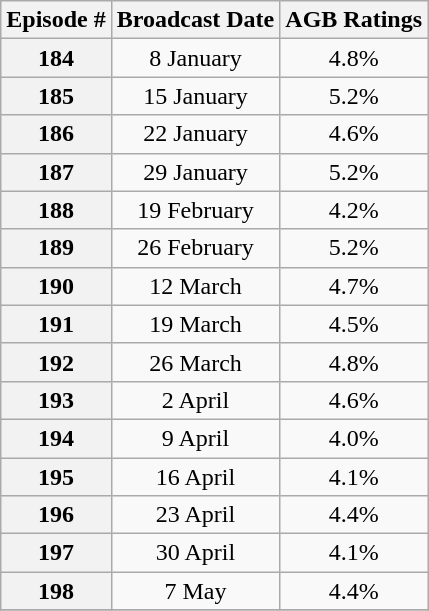<table class=wikitable style=text-align:center>
<tr>
<th>Episode #</th>
<th>Broadcast Date</th>
<th>AGB Ratings<br></th>
</tr>
<tr>
<th>184</th>
<td>8 January</td>
<td>4.8%</td>
</tr>
<tr>
<th>185</th>
<td>15 January</td>
<td>5.2%</td>
</tr>
<tr>
<th>186</th>
<td>22 January</td>
<td>4.6%</td>
</tr>
<tr>
<th>187</th>
<td>29 January</td>
<td>5.2%</td>
</tr>
<tr>
<th>188</th>
<td>19 February</td>
<td>4.2%</td>
</tr>
<tr>
<th>189</th>
<td>26 February</td>
<td>5.2%</td>
</tr>
<tr>
<th>190</th>
<td>12 March</td>
<td>4.7%</td>
</tr>
<tr>
<th>191</th>
<td>19 March</td>
<td>4.5%</td>
</tr>
<tr>
<th>192</th>
<td>26 March</td>
<td>4.8%</td>
</tr>
<tr>
<th>193</th>
<td>2 April</td>
<td>4.6%</td>
</tr>
<tr>
<th>194</th>
<td>9 April</td>
<td>4.0%</td>
</tr>
<tr>
<th>195</th>
<td>16 April</td>
<td>4.1%</td>
</tr>
<tr>
<th>196</th>
<td>23 April</td>
<td>4.4%</td>
</tr>
<tr>
<th>197</th>
<td>30 April</td>
<td>4.1%</td>
</tr>
<tr>
<th>198</th>
<td>7 May</td>
<td>4.4%</td>
</tr>
<tr>
</tr>
</table>
